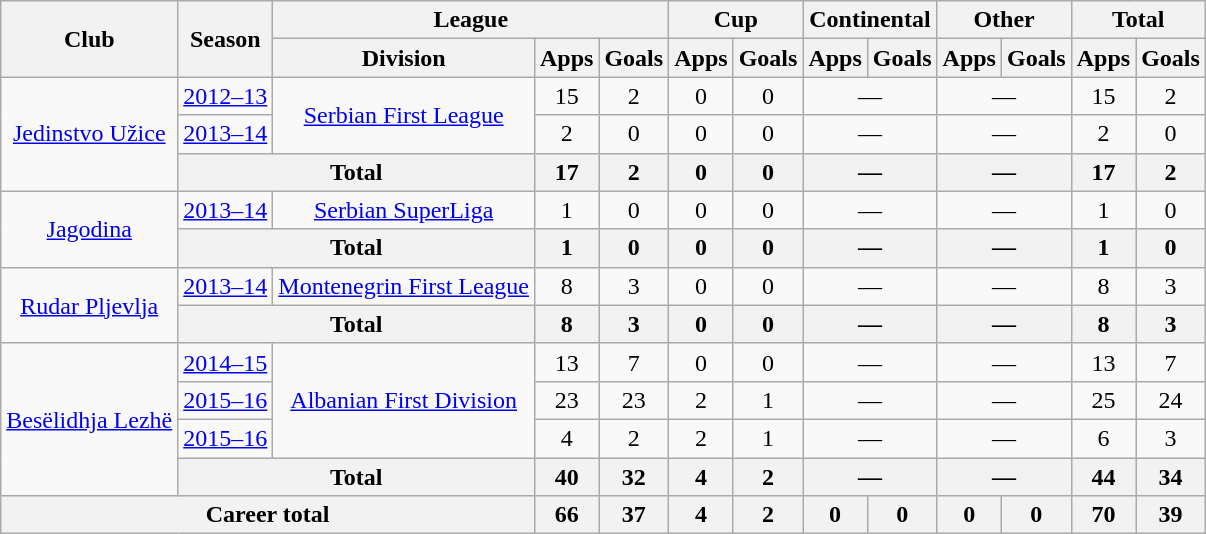<table class="wikitable" style="text-align:center">
<tr>
<th rowspan="2">Club</th>
<th rowspan="2">Season</th>
<th colspan="3">League</th>
<th colspan="2">Cup</th>
<th colspan="2">Continental</th>
<th colspan="2">Other</th>
<th colspan="2">Total</th>
</tr>
<tr>
<th>Division</th>
<th>Apps</th>
<th>Goals</th>
<th>Apps</th>
<th>Goals</th>
<th>Apps</th>
<th>Goals</th>
<th>Apps</th>
<th>Goals</th>
<th>Apps</th>
<th>Goals</th>
</tr>
<tr>
<td rowspan="3"><a href='#'>Jedinstvo Užice</a></td>
<td><a href='#'>2012–13</a></td>
<td rowspan="2"><a href='#'>Serbian First League</a></td>
<td>15</td>
<td>2</td>
<td>0</td>
<td>0</td>
<td colspan="2">—</td>
<td colspan="2">—</td>
<td>15</td>
<td>2</td>
</tr>
<tr>
<td><a href='#'>2013–14</a></td>
<td>2</td>
<td>0</td>
<td>0</td>
<td>0</td>
<td colspan="2">—</td>
<td colspan="2">—</td>
<td>2</td>
<td>0</td>
</tr>
<tr>
<th colspan="2">Total</th>
<th>17</th>
<th>2</th>
<th>0</th>
<th>0</th>
<th colspan="2">—</th>
<th colspan="2">—</th>
<th>17</th>
<th>2</th>
</tr>
<tr>
<td rowspan="2"><a href='#'>Jagodina</a></td>
<td><a href='#'>2013–14</a></td>
<td rowspan="1"><a href='#'>Serbian SuperLiga</a></td>
<td>1</td>
<td>0</td>
<td>0</td>
<td>0</td>
<td colspan="2">—</td>
<td colspan="2">—</td>
<td>1</td>
<td>0</td>
</tr>
<tr>
<th colspan="2">Total</th>
<th>1</th>
<th>0</th>
<th>0</th>
<th>0</th>
<th colspan="2">—</th>
<th colspan="2">—</th>
<th>1</th>
<th>0</th>
</tr>
<tr>
<td rowspan="2"><a href='#'>Rudar Pljevlja</a></td>
<td><a href='#'>2013–14</a></td>
<td rowspan="1"><a href='#'>Montenegrin First League</a></td>
<td>8</td>
<td>3</td>
<td>0</td>
<td>0</td>
<td colspan="2">—</td>
<td colspan="2">—</td>
<td>8</td>
<td>3</td>
</tr>
<tr>
<th colspan="2">Total</th>
<th>8</th>
<th>3</th>
<th>0</th>
<th>0</th>
<th colspan="2">—</th>
<th colspan="2">—</th>
<th>8</th>
<th>3</th>
</tr>
<tr>
<td rowspan="4"><a href='#'>Besëlidhja Lezhë</a></td>
<td><a href='#'>2014–15</a></td>
<td rowspan="3"><a href='#'>Albanian First Division</a></td>
<td>13</td>
<td>7</td>
<td>0</td>
<td>0</td>
<td colspan="2">—</td>
<td colspan="2">—</td>
<td>13</td>
<td>7</td>
</tr>
<tr>
<td><a href='#'>2015–16</a></td>
<td>23</td>
<td>23</td>
<td>2</td>
<td>1</td>
<td colspan="2">—</td>
<td colspan="2">—</td>
<td>25</td>
<td>24</td>
</tr>
<tr>
<td><a href='#'>2015–16</a></td>
<td>4</td>
<td>2</td>
<td>2</td>
<td>1</td>
<td colspan="2">—</td>
<td colspan="2">—</td>
<td>6</td>
<td>3</td>
</tr>
<tr>
<th colspan="2">Total</th>
<th>40</th>
<th>32</th>
<th>4</th>
<th>2</th>
<th colspan="2">—</th>
<th colspan="2">—</th>
<th>44</th>
<th>34</th>
</tr>
<tr>
<th colspan="3">Career total</th>
<th>66</th>
<th>37</th>
<th>4</th>
<th>2</th>
<th>0</th>
<th>0</th>
<th>0</th>
<th>0</th>
<th>70</th>
<th>39</th>
</tr>
</table>
